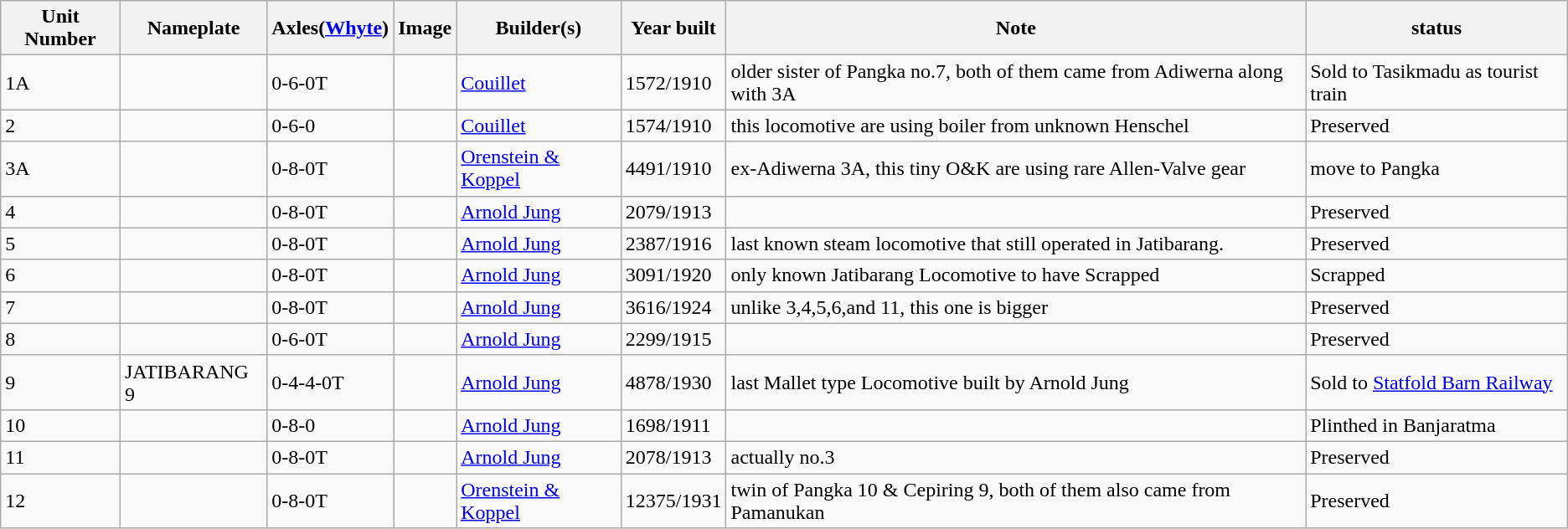<table class="wikitable">
<tr>
<th>Unit Number</th>
<th>Nameplate</th>
<th>Axles(<a href='#'>Whyte</a>)</th>
<th>Image</th>
<th>Builder(s)</th>
<th>Year built</th>
<th>Note</th>
<th>status</th>
</tr>
<tr>
<td>1A</td>
<td></td>
<td>0-6-0T</td>
<td><br></td>
<td> <a href='#'>Couillet</a></td>
<td>1572/1910</td>
<td>older sister of Pangka no.7, both of them came from Adiwerna along with 3A</td>
<td>Sold to Tasikmadu as tourist train</td>
</tr>
<tr>
<td>2</td>
<td></td>
<td>0-6-0</td>
<td></td>
<td> <a href='#'>Couillet</a></td>
<td>1574/1910</td>
<td>this locomotive are using boiler from unknown Henschel</td>
<td>Preserved</td>
</tr>
<tr>
<td>3A</td>
<td></td>
<td>0-8-0T</td>
<td></td>
<td> <a href='#'>Orenstein & Koppel</a></td>
<td>4491/1910</td>
<td>ex-Adiwerna 3A, this tiny O&K are using rare Allen-Valve gear</td>
<td>move to Pangka</td>
</tr>
<tr>
<td>4</td>
<td></td>
<td>0-8-0T</td>
<td></td>
<td> <a href='#'>Arnold Jung</a></td>
<td>2079/1913</td>
<td></td>
<td>Preserved</td>
</tr>
<tr>
<td>5</td>
<td></td>
<td>0-8-0T</td>
<td></td>
<td> <a href='#'>Arnold Jung</a></td>
<td>2387/1916</td>
<td>last known steam locomotive that still operated in Jatibarang.</td>
<td>Preserved</td>
</tr>
<tr>
<td>6</td>
<td></td>
<td>0-8-0T</td>
<td></td>
<td> <a href='#'>Arnold Jung</a></td>
<td>3091/1920</td>
<td>only known Jatibarang Locomotive to have Scrapped</td>
<td>Scrapped</td>
</tr>
<tr>
<td>7</td>
<td></td>
<td>0-8-0T</td>
<td></td>
<td> <a href='#'>Arnold Jung</a></td>
<td>3616/1924</td>
<td>unlike 3,4,5,6,and 11, this one is bigger</td>
<td>Preserved</td>
</tr>
<tr>
<td>8</td>
<td></td>
<td>0-6-0T</td>
<td><br></td>
<td> <a href='#'>Arnold Jung</a></td>
<td>2299/1915</td>
<td></td>
<td>Preserved</td>
</tr>
<tr>
<td>9</td>
<td>JATIBARANG 9</td>
<td>0-4-4-0T</td>
<td><br></td>
<td> <a href='#'>Arnold Jung</a></td>
<td>4878/1930</td>
<td>last Mallet type Locomotive built by Arnold Jung</td>
<td>Sold to <a href='#'>Statfold Barn Railway</a></td>
</tr>
<tr>
<td>10</td>
<td></td>
<td>0-8-0</td>
<td><br></td>
<td> <a href='#'>Arnold Jung</a></td>
<td>1698/1911</td>
<td></td>
<td>Plinthed in Banjaratma</td>
</tr>
<tr>
<td>11</td>
<td></td>
<td>0-8-0T</td>
<td><br></td>
<td> <a href='#'>Arnold Jung</a></td>
<td>2078/1913</td>
<td>actually no.3</td>
<td>Preserved</td>
</tr>
<tr>
<td>12</td>
<td></td>
<td>0-8-0T</td>
<td><br></td>
<td> <a href='#'>Orenstein & Koppel</a></td>
<td>12375/1931</td>
<td>twin of Pangka 10 & Cepiring 9, both of them also came from Pamanukan</td>
<td>Preserved</td>
</tr>
</table>
